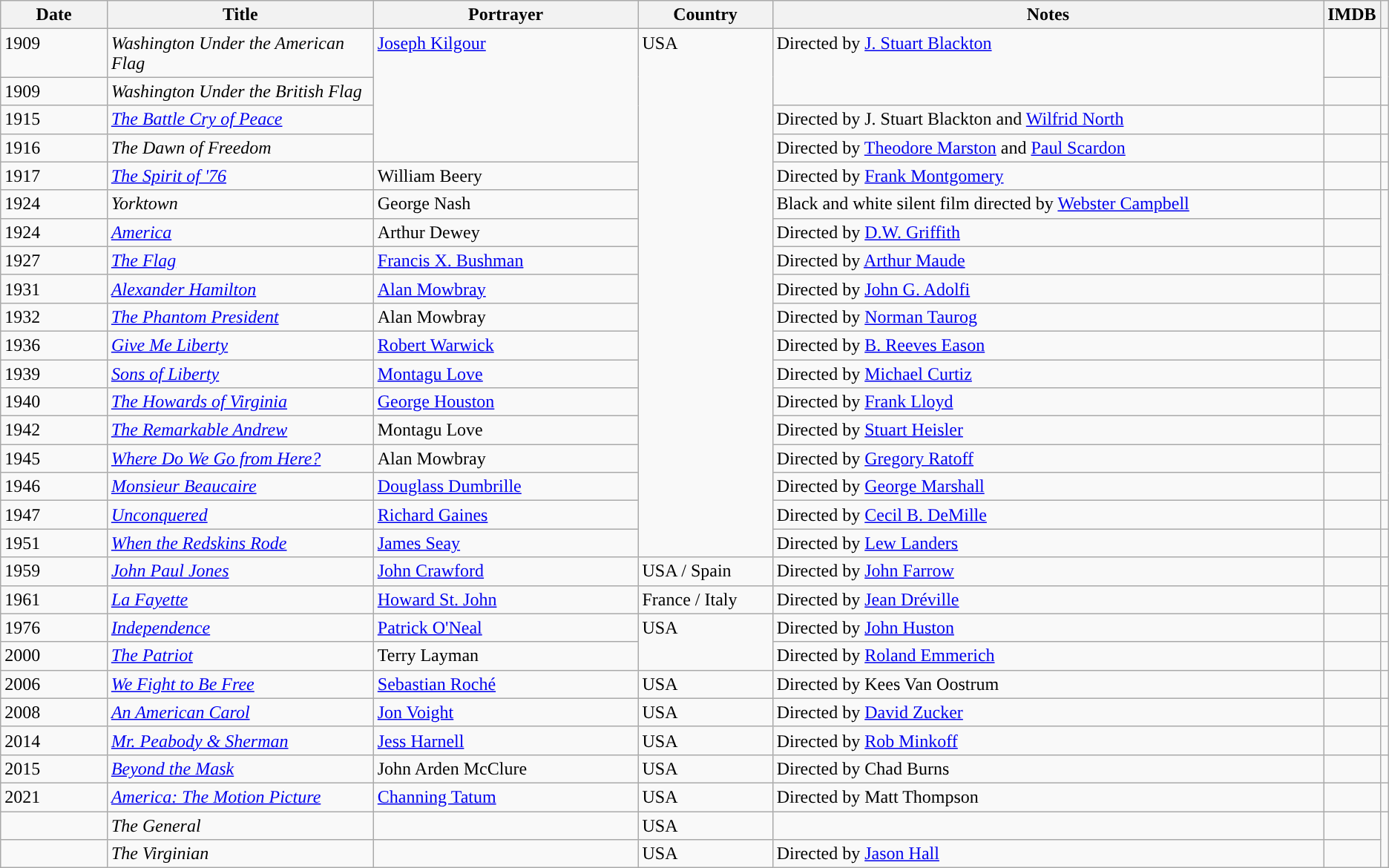<table class="wikitable sortable">
<tr>
<th width="8%">Date</th>
<th width="20%">Title</th>
<th width="20%">Portrayer</th>
<th width="10%">Country</th>
<th width="53%">Notes</th>
<th width="5%">IMDB</th>
<th width="5%"></th>
</tr>
<tr valign="top">
<td>1909</td>
<td><em>Washington Under the American Flag</em></td>
<td rowspan=4><a href='#'>Joseph Kilgour</a></td>
<td rowspan=18>USA</td>
<td rowspan=2>Directed  by <a href='#'>J. Stuart Blackton</a></td>
<td></td>
<td rowspan=2></td>
</tr>
<tr valign="top">
<td>1909</td>
<td><em>Washington Under the British Flag</em></td>
<td></td>
</tr>
<tr valign="top">
<td>1915</td>
<td><em><a href='#'>The Battle Cry of Peace</a></em></td>
<td>Directed  by J. Stuart Blackton and <a href='#'>Wilfrid North</a></td>
<td></td>
<td></td>
</tr>
<tr valign="top">
<td>1916</td>
<td><em>The Dawn of Freedom</em></td>
<td>Directed  by <a href='#'>Theodore Marston</a> and <a href='#'>Paul Scardon</a></td>
<td></td>
<td></td>
</tr>
<tr valign="top">
<td>1917</td>
<td><em><a href='#'>The Spirit of '76</a></em></td>
<td>William Beery</td>
<td>Directed  by <a href='#'>Frank Montgomery</a></td>
<td></td>
<td></td>
</tr>
<tr valign="top">
<td>1924</td>
<td><em>Yorktown</em></td>
<td>George Nash</td>
<td>Black and white silent film directed by <a href='#'>Webster Campbell</a></td>
<td></td>
</tr>
<tr valign="top">
<td>1924</td>
<td><em><a href='#'>America</a></em></td>
<td>Arthur Dewey</td>
<td>Directed by <a href='#'>D.W. Griffith</a></td>
<td></td>
</tr>
<tr valign="top">
<td>1927</td>
<td><em><a href='#'>The Flag</a></em></td>
<td><a href='#'>Francis X. Bushman</a></td>
<td>Directed by <a href='#'>Arthur Maude</a></td>
<td></td>
</tr>
<tr valign="top">
<td>1931</td>
<td><em><a href='#'>Alexander Hamilton</a></em></td>
<td><a href='#'>Alan Mowbray</a></td>
<td>Directed by <a href='#'>John G. Adolfi</a></td>
<td></td>
</tr>
<tr valign="top">
<td>1932</td>
<td><em><a href='#'>The Phantom President</a></em></td>
<td>Alan Mowbray</td>
<td>Directed by <a href='#'>Norman Taurog</a></td>
<td></td>
</tr>
<tr valign="top">
<td>1936</td>
<td><em><a href='#'>Give Me Liberty</a></em></td>
<td><a href='#'>Robert Warwick</a></td>
<td>Directed by <a href='#'>B. Reeves Eason</a></td>
<td></td>
</tr>
<tr valign="top">
<td>1939</td>
<td><em><a href='#'>Sons of Liberty</a></em></td>
<td><a href='#'>Montagu Love</a></td>
<td>Directed by <a href='#'>Michael Curtiz</a></td>
<td></td>
</tr>
<tr valign="top">
<td>1940</td>
<td><em><a href='#'>The Howards of Virginia</a></em></td>
<td><a href='#'>George Houston</a></td>
<td>Directed by <a href='#'>Frank Lloyd</a></td>
<td></td>
</tr>
<tr valign="top">
<td>1942</td>
<td><em><a href='#'>The Remarkable Andrew</a></em></td>
<td>Montagu Love</td>
<td>Directed by <a href='#'>Stuart Heisler</a></td>
<td></td>
</tr>
<tr valign="top">
<td>1945</td>
<td><em><a href='#'>Where Do We Go from Here?</a></em></td>
<td>Alan Mowbray</td>
<td>Directed by <a href='#'>Gregory Ratoff</a></td>
<td></td>
</tr>
<tr valign="top">
<td>1946</td>
<td><em><a href='#'>Monsieur Beaucaire</a></em></td>
<td><a href='#'>Douglass Dumbrille</a></td>
<td>Directed by <a href='#'>George Marshall</a></td>
<td></td>
</tr>
<tr valign="top">
<td>1947</td>
<td><em><a href='#'>Unconquered</a></em></td>
<td><a href='#'>Richard Gaines</a></td>
<td>Directed by <a href='#'>Cecil B. DeMille</a></td>
<td></td>
<td></td>
</tr>
<tr valign="top">
<td>1951</td>
<td><em><a href='#'>When the Redskins Rode</a></em></td>
<td><a href='#'>James Seay</a></td>
<td>Directed by <a href='#'>Lew Landers</a></td>
<td></td>
<td></td>
</tr>
<tr valign="top">
<td>1959</td>
<td><em><a href='#'>John Paul Jones</a></em></td>
<td><a href='#'>John Crawford</a></td>
<td>USA / Spain</td>
<td>Directed by <a href='#'>John Farrow</a></td>
<td></td>
<td></td>
</tr>
<tr valign="top">
<td>1961</td>
<td><em><a href='#'>La Fayette</a></em></td>
<td><a href='#'>Howard St. John</a></td>
<td>France / Italy</td>
<td>Directed  by <a href='#'>Jean Dréville</a></td>
<td></td>
<td></td>
</tr>
<tr valign="top">
<td>1976</td>
<td><em><a href='#'>Independence</a></em></td>
<td><a href='#'>Patrick O'Neal</a></td>
<td rowspan=2>USA</td>
<td>Directed by <a href='#'>John Huston</a></td>
<td></td>
<td></td>
</tr>
<tr valign="top">
<td>2000</td>
<td><em><a href='#'>The Patriot</a></em></td>
<td>Terry Layman</td>
<td>Directed by <a href='#'>Roland Emmerich</a></td>
<td></td>
<td></td>
</tr>
<tr valign="top">
<td>2006</td>
<td><em><a href='#'>We Fight to Be Free</a></em></td>
<td><a href='#'>Sebastian Roché</a></td>
<td>USA</td>
<td>Directed by Kees Van Oostrum</td>
<td></td>
<td></td>
</tr>
<tr valign="top">
<td>2008</td>
<td><em><a href='#'>An American Carol</a></em></td>
<td><a href='#'>Jon Voight</a></td>
<td>USA</td>
<td>Directed by <a href='#'>David Zucker</a></td>
<td></td>
<td></td>
</tr>
<tr valign="top">
<td>2014</td>
<td><em><a href='#'>Mr. Peabody & Sherman</a></em></td>
<td><a href='#'>Jess Harnell</a></td>
<td>USA</td>
<td>Directed by <a href='#'>Rob Minkoff</a></td>
<td></td>
</tr>
<tr valign="top">
<td>2015</td>
<td><em><a href='#'>Beyond the Mask</a></em></td>
<td>John Arden McClure</td>
<td>USA</td>
<td>Directed by Chad Burns</td>
<td></td>
<td></td>
</tr>
<tr valign="top">
<td>2021</td>
<td><em><a href='#'>America: The Motion Picture</a></em></td>
<td><a href='#'>Channing Tatum</a></td>
<td>USA</td>
<td>Directed by Matt Thompson</td>
<td></td>
<td></td>
</tr>
<tr valign="top">
<td></td>
<td><em>The General</em></td>
<td></td>
<td>USA</td>
<td></td>
<td></td>
</tr>
<tr valign="top">
<td></td>
<td><em>The Virginian</em></td>
<td></td>
<td>USA</td>
<td>Directed by <a href='#'>Jason Hall</a></td>
<td></td>
</tr>
</table>
